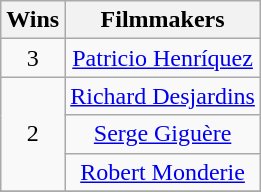<table class="wikitable" style="text-align:center;">
<tr>
<th scope="col" width="10">Wins</th>
<th scope="col" align="center">Filmmakers</th>
</tr>
<tr>
<td rowspan="1" style="text-align:center;">3</td>
<td><a href='#'>Patricio Henríquez</a></td>
</tr>
<tr>
<td rowspan="3" style="text-align:center;">2</td>
<td><a href='#'>Richard Desjardins</a></td>
</tr>
<tr>
<td><a href='#'>Serge Giguère</a></td>
</tr>
<tr>
<td><a href='#'>Robert Monderie</a></td>
</tr>
<tr>
</tr>
</table>
